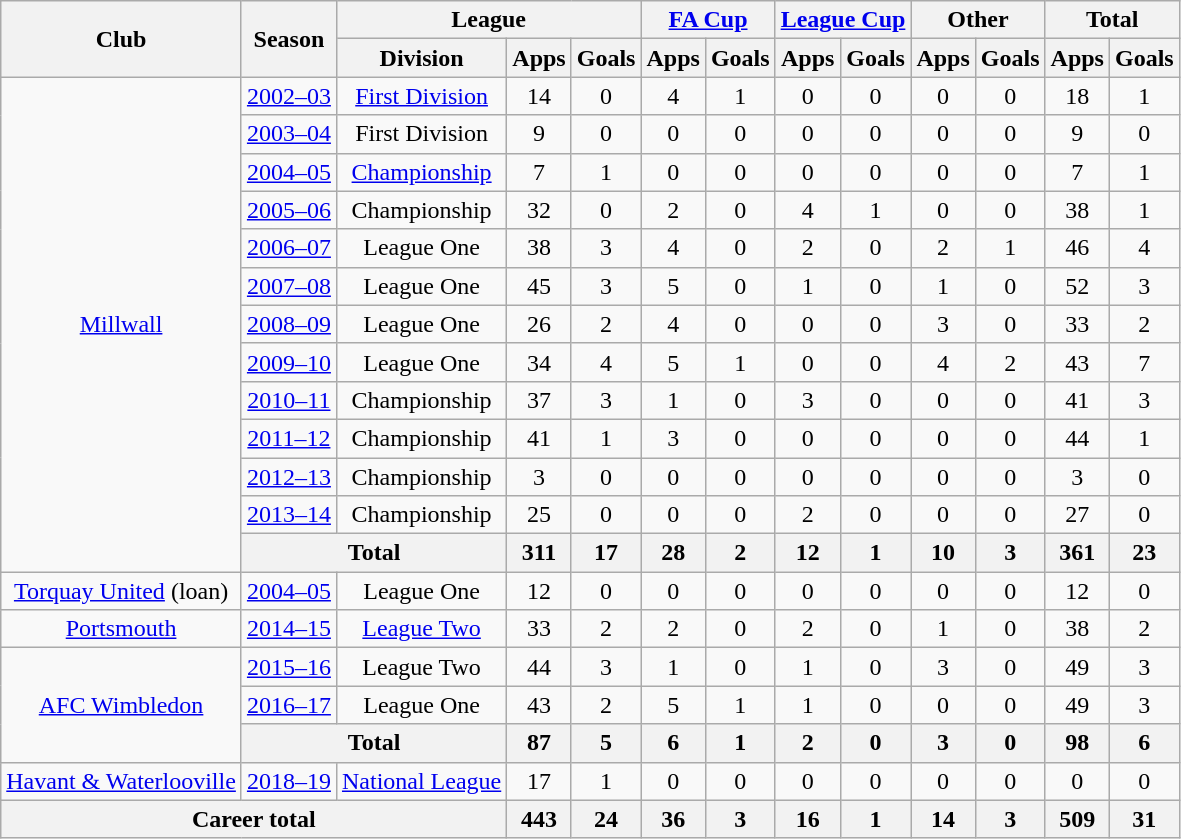<table class="wikitable" style="text-align:center">
<tr>
<th rowspan="2">Club</th>
<th rowspan="2">Season</th>
<th colspan="3">League</th>
<th colspan="2"><a href='#'>FA Cup</a></th>
<th colspan="2"><a href='#'>League Cup</a></th>
<th colspan="2">Other</th>
<th colspan="2">Total</th>
</tr>
<tr>
<th>Division</th>
<th>Apps</th>
<th>Goals</th>
<th>Apps</th>
<th>Goals</th>
<th>Apps</th>
<th>Goals</th>
<th>Apps</th>
<th>Goals</th>
<th>Apps</th>
<th>Goals</th>
</tr>
<tr>
<td rowspan="13"><a href='#'>Millwall</a></td>
<td><a href='#'>2002–03</a></td>
<td><a href='#'>First Division</a></td>
<td>14</td>
<td>0</td>
<td>4</td>
<td>1</td>
<td>0</td>
<td>0</td>
<td>0</td>
<td>0</td>
<td>18</td>
<td>1</td>
</tr>
<tr>
<td><a href='#'>2003–04</a></td>
<td>First Division</td>
<td>9</td>
<td>0</td>
<td>0</td>
<td>0</td>
<td>0</td>
<td>0</td>
<td>0</td>
<td>0</td>
<td>9</td>
<td>0</td>
</tr>
<tr>
<td><a href='#'>2004–05</a></td>
<td><a href='#'>Championship</a></td>
<td>7</td>
<td>1</td>
<td>0</td>
<td>0</td>
<td>0</td>
<td>0</td>
<td>0</td>
<td>0</td>
<td>7</td>
<td>1</td>
</tr>
<tr>
<td><a href='#'>2005–06</a></td>
<td>Championship</td>
<td>32</td>
<td>0</td>
<td>2</td>
<td>0</td>
<td>4</td>
<td>1</td>
<td>0</td>
<td>0</td>
<td>38</td>
<td>1</td>
</tr>
<tr>
<td><a href='#'>2006–07</a></td>
<td>League One</td>
<td>38</td>
<td>3</td>
<td>4</td>
<td>0</td>
<td>2</td>
<td>0</td>
<td>2</td>
<td>1</td>
<td>46</td>
<td>4</td>
</tr>
<tr>
<td><a href='#'>2007–08</a></td>
<td>League One</td>
<td>45</td>
<td>3</td>
<td>5</td>
<td>0</td>
<td>1</td>
<td>0</td>
<td>1</td>
<td>0</td>
<td>52</td>
<td>3</td>
</tr>
<tr>
<td><a href='#'>2008–09</a></td>
<td>League One</td>
<td>26</td>
<td>2</td>
<td>4</td>
<td>0</td>
<td>0</td>
<td>0</td>
<td>3</td>
<td>0</td>
<td>33</td>
<td>2</td>
</tr>
<tr>
<td><a href='#'>2009–10</a></td>
<td>League One</td>
<td>34</td>
<td>4</td>
<td>5</td>
<td>1</td>
<td>0</td>
<td>0</td>
<td>4</td>
<td>2</td>
<td>43</td>
<td>7</td>
</tr>
<tr>
<td><a href='#'>2010–11</a></td>
<td>Championship</td>
<td>37</td>
<td>3</td>
<td>1</td>
<td>0</td>
<td>3</td>
<td>0</td>
<td>0</td>
<td>0</td>
<td>41</td>
<td>3</td>
</tr>
<tr>
<td><a href='#'>2011–12</a></td>
<td>Championship</td>
<td>41</td>
<td>1</td>
<td>3</td>
<td>0</td>
<td>0</td>
<td>0</td>
<td>0</td>
<td>0</td>
<td>44</td>
<td>1</td>
</tr>
<tr>
<td><a href='#'>2012–13</a></td>
<td>Championship</td>
<td>3</td>
<td>0</td>
<td>0</td>
<td>0</td>
<td>0</td>
<td>0</td>
<td>0</td>
<td>0</td>
<td>3</td>
<td>0</td>
</tr>
<tr>
<td><a href='#'>2013–14</a></td>
<td>Championship</td>
<td>25</td>
<td>0</td>
<td>0</td>
<td>0</td>
<td>2</td>
<td>0</td>
<td>0</td>
<td>0</td>
<td>27</td>
<td>0</td>
</tr>
<tr>
<th colspan="2">Total</th>
<th>311</th>
<th>17</th>
<th>28</th>
<th>2</th>
<th>12</th>
<th>1</th>
<th>10</th>
<th>3</th>
<th>361</th>
<th>23</th>
</tr>
<tr>
<td><a href='#'>Torquay United</a> (loan)</td>
<td><a href='#'>2004–05</a></td>
<td>League One</td>
<td>12</td>
<td>0</td>
<td>0</td>
<td>0</td>
<td>0</td>
<td>0</td>
<td>0</td>
<td>0</td>
<td>12</td>
<td>0</td>
</tr>
<tr>
<td><a href='#'>Portsmouth</a></td>
<td><a href='#'>2014–15</a></td>
<td><a href='#'>League Two</a></td>
<td>33</td>
<td>2</td>
<td>2</td>
<td>0</td>
<td>2</td>
<td>0</td>
<td>1</td>
<td>0</td>
<td>38</td>
<td>2</td>
</tr>
<tr>
<td rowspan="3"><a href='#'>AFC Wimbledon</a></td>
<td><a href='#'>2015–16</a></td>
<td>League Two</td>
<td>44</td>
<td>3</td>
<td>1</td>
<td>0</td>
<td>1</td>
<td>0</td>
<td>3</td>
<td>0</td>
<td>49</td>
<td>3</td>
</tr>
<tr>
<td><a href='#'>2016–17</a></td>
<td>League One</td>
<td>43</td>
<td>2</td>
<td>5</td>
<td>1</td>
<td>1</td>
<td>0</td>
<td>0</td>
<td>0</td>
<td>49</td>
<td>3</td>
</tr>
<tr>
<th colspan="2">Total</th>
<th>87</th>
<th>5</th>
<th>6</th>
<th>1</th>
<th>2</th>
<th>0</th>
<th>3</th>
<th>0</th>
<th>98</th>
<th>6</th>
</tr>
<tr>
<td><a href='#'>Havant & Waterlooville</a></td>
<td><a href='#'>2018–19</a></td>
<td><a href='#'>National League</a></td>
<td>17</td>
<td>1</td>
<td>0</td>
<td>0</td>
<td>0</td>
<td>0</td>
<td>0</td>
<td>0</td>
<td>0</td>
<td>0</td>
</tr>
<tr>
<th colspan="3">Career total</th>
<th>443</th>
<th>24</th>
<th>36</th>
<th>3</th>
<th>16</th>
<th>1</th>
<th>14</th>
<th>3</th>
<th>509</th>
<th>31</th>
</tr>
</table>
